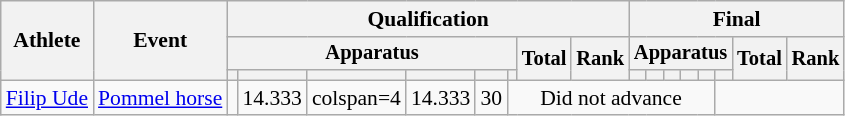<table class="wikitable" style="font-size:90%">
<tr>
<th rowspan=3>Athlete</th>
<th rowspan=3>Event</th>
<th colspan =8>Qualification</th>
<th colspan =8>Final</th>
</tr>
<tr style="font-size:95%">
<th colspan=6>Apparatus</th>
<th rowspan=2>Total</th>
<th rowspan=2>Rank</th>
<th colspan=6>Apparatus</th>
<th rowspan=2>Total</th>
<th rowspan=2>Rank</th>
</tr>
<tr style="font-size:95%">
<th></th>
<th></th>
<th></th>
<th></th>
<th></th>
<th></th>
<th></th>
<th></th>
<th></th>
<th></th>
<th></th>
<th></th>
</tr>
<tr align=center>
<td align=left><a href='#'>Filip Ude</a></td>
<td align=left><a href='#'>Pommel horse</a></td>
<td></td>
<td>14.333</td>
<td>colspan=4 </td>
<td>14.333</td>
<td>30</td>
<td colspan=8>Did not advance</td>
</tr>
</table>
